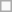<table class=wikitable>
<tr>
<td> </td>
</tr>
</table>
